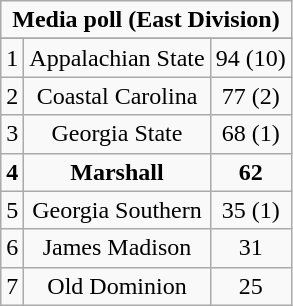<table class="wikitable" style="display: inline-table;">
<tr>
<td align="center" Colspan="3"><strong>Media poll (East Division)</strong></td>
</tr>
<tr align="center">
</tr>
<tr align="center">
<td>1</td>
<td>Appalachian State</td>
<td>94 (10)</td>
</tr>
<tr align="center">
<td>2</td>
<td>Coastal Carolina</td>
<td>77 (2)</td>
</tr>
<tr align="center">
<td>3</td>
<td>Georgia State</td>
<td>68 (1)</td>
</tr>
<tr align="center">
<td><strong>4</strong></td>
<td><strong>Marshall</strong></td>
<td><strong>62</strong></td>
</tr>
<tr align="center">
<td>5</td>
<td>Georgia Southern</td>
<td>35 (1)</td>
</tr>
<tr align="center">
<td>6</td>
<td>James Madison</td>
<td>31</td>
</tr>
<tr align="center">
<td>7</td>
<td>Old Dominion</td>
<td>25</td>
</tr>
</table>
